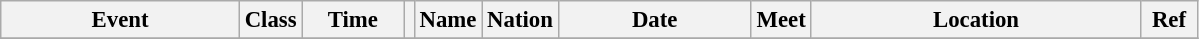<table class="wikitable" style="font-size: 95%;">
<tr>
<th style="width:10em">Event</th>
<th>Class</th>
<th style="width:4em">Time</th>
<th class="unsortable"></th>
<th>Name</th>
<th>Nation</th>
<th style="width:8em">Date</th>
<th>Meet</th>
<th style="width:14em">Location</th>
<th style="width:2em">Ref</th>
</tr>
<tr>
</tr>
</table>
